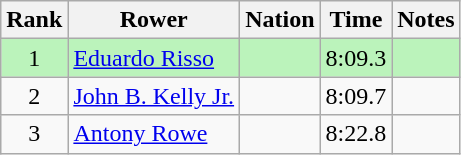<table class="wikitable sortable" style="text-align:center">
<tr>
<th>Rank</th>
<th>Rower</th>
<th>Nation</th>
<th>Time</th>
<th>Notes</th>
</tr>
<tr bgcolor=bbf3bb>
<td>1</td>
<td align=left><a href='#'>Eduardo Risso</a></td>
<td align=left></td>
<td>8:09.3</td>
<td></td>
</tr>
<tr>
<td>2</td>
<td align=left><a href='#'>John B. Kelly Jr.</a></td>
<td align=left></td>
<td>8:09.7</td>
<td></td>
</tr>
<tr>
<td>3</td>
<td align=left><a href='#'>Antony Rowe</a></td>
<td align=left></td>
<td>8:22.8</td>
<td></td>
</tr>
</table>
